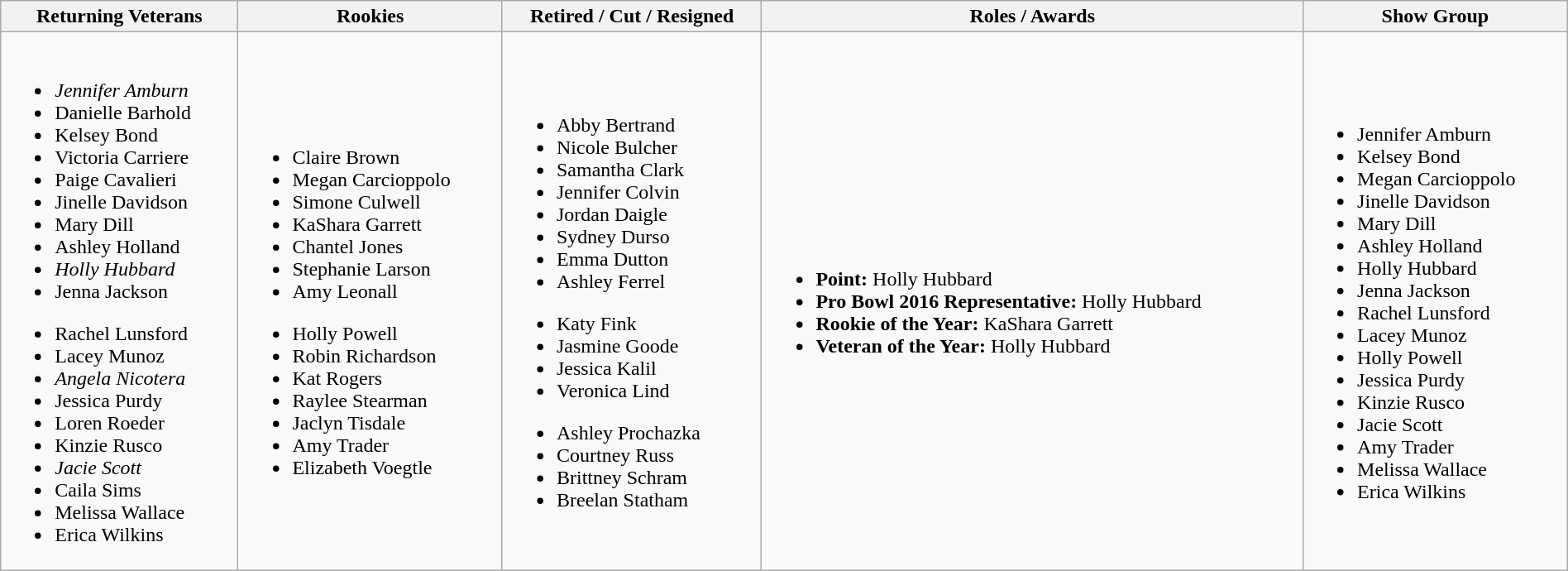<table class="wikitable" style="width:100%;">
<tr>
<th>Returning Veterans</th>
<th>Rookies</th>
<th>Retired / Cut / Resigned</th>
<th>Roles / Awards</th>
<th>Show Group</th>
</tr>
<tr>
<td><br><ul><li><em>Jennifer Amburn</em></li><li>Danielle Barhold</li><li>Kelsey Bond</li><li>Victoria Carriere</li><li>Paige Cavalieri</li><li>Jinelle Davidson</li><li>Mary Dill</li><li>Ashley Holland</li><li><em>Holly Hubbard</em></li><li>Jenna Jackson</li></ul><ul><li>Rachel Lunsford</li><li>Lacey Munoz</li><li><em>Angela Nicotera</em></li><li>Jessica Purdy</li><li>Loren Roeder</li><li>Kinzie Rusco</li><li><em>Jacie Scott</em></li><li>Caila Sims</li><li>Melissa Wallace</li><li>Erica Wilkins</li></ul></td>
<td><br><ul><li>Claire Brown</li><li>Megan Carcioppolo</li><li>Simone Culwell</li><li>KaShara Garrett</li><li>Chantel Jones</li><li>Stephanie Larson</li><li>Amy Leonall</li></ul><ul><li>Holly Powell</li><li>Robin Richardson</li><li>Kat Rogers</li><li>Raylee Stearman</li><li>Jaclyn Tisdale</li><li>Amy Trader</li><li>Elizabeth Voegtle</li></ul></td>
<td><br><ul><li>Abby Bertrand </li><li>Nicole Bulcher </li><li>Samantha Clark </li><li>Jennifer Colvin </li><li>Jordan Daigle </li><li>Sydney Durso </li><li>Emma Dutton </li><li>Ashley Ferrel </li></ul><ul><li>Katy Fink </li><li>Jasmine Goode </li><li>Jessica Kalil </li><li>Veronica Lind </li></ul><ul><li>Ashley Prochazka </li><li>Courtney Russ </li><li>Brittney Schram </li><li>Breelan Statham </li></ul></td>
<td><br><ul><li><strong>Point:</strong> Holly Hubbard</li><li><strong>Pro Bowl 2016 Representative:</strong> Holly Hubbard</li><li><strong>Rookie of the Year:</strong> KaShara Garrett</li><li><strong>Veteran of the Year:</strong> Holly Hubbard</li></ul></td>
<td><br><ul><li>Jennifer Amburn</li><li>Kelsey Bond</li><li>Megan Carcioppolo</li><li>Jinelle Davidson</li><li>Mary Dill</li><li>Ashley Holland</li><li>Holly Hubbard</li><li>Jenna Jackson</li><li>Rachel Lunsford</li><li>Lacey Munoz</li><li>Holly Powell</li><li>Jessica Purdy</li><li>Kinzie Rusco</li><li>Jacie Scott</li><li>Amy Trader</li><li>Melissa Wallace</li><li>Erica Wilkins</li></ul></td>
</tr>
</table>
